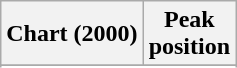<table class="wikitable sortable">
<tr>
<th align="left">Chart (2000)</th>
<th align="center">Peak<br>position</th>
</tr>
<tr>
</tr>
<tr>
</tr>
</table>
